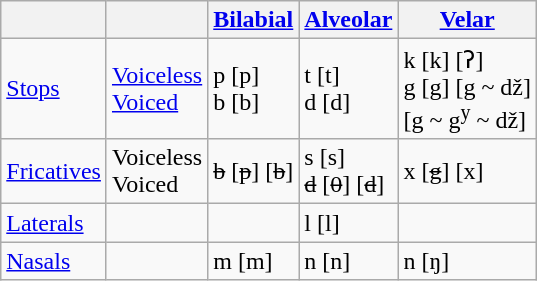<table class="wikitable">
<tr>
<th></th>
<th></th>
<th><a href='#'>Bilabial</a></th>
<th><a href='#'>Alveolar</a></th>
<th><a href='#'>Velar</a></th>
</tr>
<tr>
<td><a href='#'>Stops</a></td>
<td><a href='#'>Voiceless</a><br><a href='#'>Voiced</a></td>
<td>p [p]<br>b [b]</td>
<td>t [t]<br>d [d]</td>
<td>k [k] [ʔ]<br>g [g] [g ~ dž]<br>[g ~ g<sup>y</sup> ~ dž]</td>
</tr>
<tr>
<td><a href='#'>Fricatives</a></td>
<td>Voiceless<br>Voiced</td>
<td><s>b</s> [<s>p</s>] [<s>b</s>]</td>
<td>s [s]<br><s>d</s> [<s>0</s>] [<s>d</s>]</td>
<td>x [<s>g</s>] [x]</td>
</tr>
<tr>
<td><a href='#'>Laterals</a></td>
<td></td>
<td></td>
<td>l [l]</td>
<td></td>
</tr>
<tr>
<td><a href='#'>Nasals</a></td>
<td></td>
<td>m [m]</td>
<td>n [n]</td>
<td>n [ŋ]</td>
</tr>
</table>
